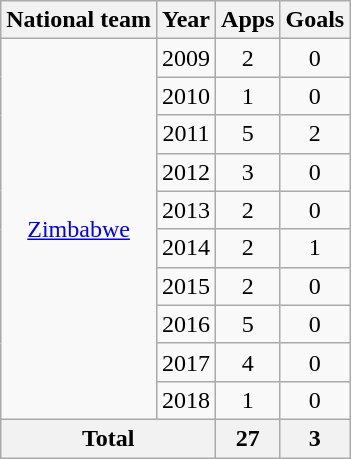<table class="wikitable" style="text-align:center">
<tr>
<th>National team</th>
<th>Year</th>
<th>Apps</th>
<th>Goals</th>
</tr>
<tr>
<td rowspan="10"><a href='#'>Zimbabwe</a></td>
<td>2009</td>
<td>2</td>
<td>0</td>
</tr>
<tr>
<td>2010</td>
<td>1</td>
<td>0</td>
</tr>
<tr>
<td>2011</td>
<td>5</td>
<td>2</td>
</tr>
<tr>
<td>2012</td>
<td>3</td>
<td>0</td>
</tr>
<tr>
<td>2013</td>
<td>2</td>
<td>0</td>
</tr>
<tr>
<td>2014</td>
<td>2</td>
<td>1</td>
</tr>
<tr>
<td>2015</td>
<td>2</td>
<td>0</td>
</tr>
<tr>
<td>2016</td>
<td>5</td>
<td>0</td>
</tr>
<tr>
<td>2017</td>
<td>4</td>
<td>0</td>
</tr>
<tr>
<td>2018</td>
<td>1</td>
<td>0</td>
</tr>
<tr>
<th colspan=2>Total</th>
<th>27</th>
<th>3</th>
</tr>
</table>
